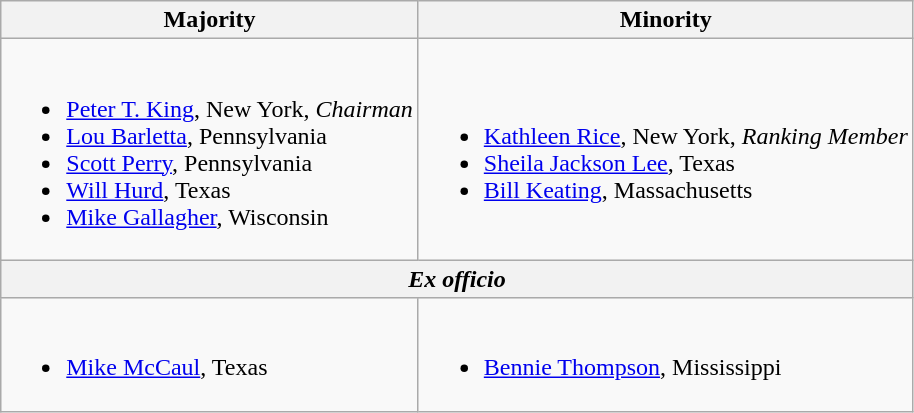<table class=wikitable>
<tr>
<th>Majority</th>
<th>Minority</th>
</tr>
<tr>
<td><br><ul><li><a href='#'>Peter T. King</a>, New York, <em>Chairman</em></li><li><a href='#'>Lou Barletta</a>, Pennsylvania</li><li><a href='#'>Scott Perry</a>, Pennsylvania</li><li><a href='#'>Will Hurd</a>, Texas</li><li><a href='#'>Mike Gallagher</a>, Wisconsin</li></ul></td>
<td><br><ul><li><a href='#'>Kathleen Rice</a>, New York, <em>Ranking Member</em></li><li><a href='#'>Sheila Jackson Lee</a>, Texas</li><li><a href='#'>Bill Keating</a>, Massachusetts</li></ul></td>
</tr>
<tr>
<th colspan=2><em>Ex officio</em></th>
</tr>
<tr>
<td><br><ul><li><a href='#'>Mike McCaul</a>, Texas</li></ul></td>
<td><br><ul><li><a href='#'>Bennie Thompson</a>, Mississippi</li></ul></td>
</tr>
</table>
